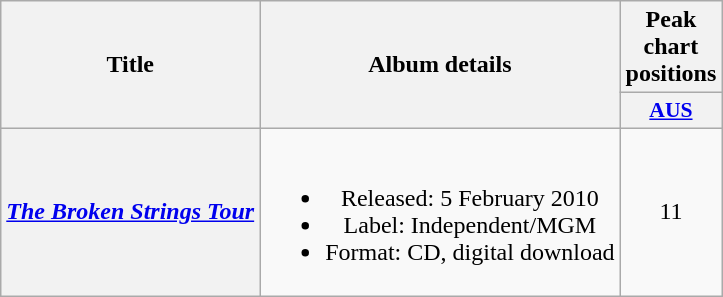<table class="wikitable plainrowheaders" style="text-align:center;">
<tr>
<th scope="col" rowspan="2">Title</th>
<th scope="col" rowspan="2">Album details</th>
<th scope="col">Peak chart<br>positions</th>
</tr>
<tr>
<th scope="col" style="width:3em; font-size:90%;"><a href='#'>AUS</a><br></th>
</tr>
<tr>
<th scope="row"><em><a href='#'>The Broken Strings Tour</a></em></th>
<td><br><ul><li>Released: 5 February 2010</li><li>Label: Independent/MGM</li><li>Format: CD, digital download</li></ul></td>
<td>11</td>
</tr>
</table>
